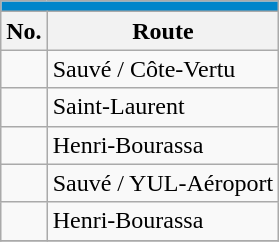<table align=center class="wikitable">
<tr>
<th style="background: #0085CA; font-size:100%; color:#FFFFFF;"colspan="4"><a href='#'></a></th>
</tr>
<tr>
<th>No.</th>
<th>Route</th>
</tr>
<tr>
<td {{Avoid wrap> </td>
<td>Sauvé / Côte-Vertu</td>
</tr>
<tr>
<td></td>
<td>Saint-Laurent</td>
</tr>
<tr>
<td {{Avoid wrap> </td>
<td>Henri-Bourassa</td>
</tr>
<tr>
<td {{Avoid wrap> </td>
<td>Sauvé / YUL-Aéroport</td>
</tr>
<tr>
<td {{Avoid wrap> </td>
<td>Henri-Bourassa</td>
</tr>
<tr>
</tr>
</table>
